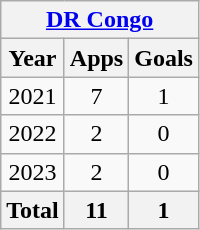<table class="wikitable" style="text-align:center">
<tr>
<th colspan=3><a href='#'>DR Congo</a></th>
</tr>
<tr>
<th>Year</th>
<th>Apps</th>
<th>Goals</th>
</tr>
<tr>
<td>2021</td>
<td>7</td>
<td>1</td>
</tr>
<tr>
<td>2022</td>
<td>2</td>
<td>0</td>
</tr>
<tr>
<td>2023</td>
<td>2</td>
<td>0</td>
</tr>
<tr>
<th>Total</th>
<th>11</th>
<th>1</th>
</tr>
</table>
